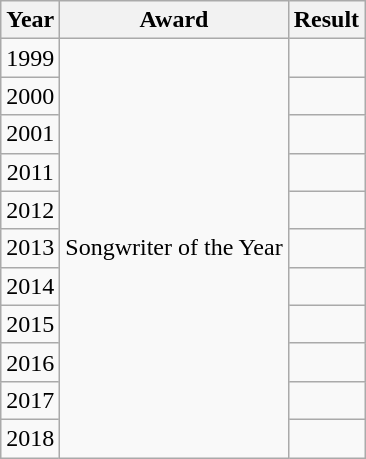<table class="wikitable ">
<tr>
<th>Year</th>
<th>Award</th>
<th>Result</th>
</tr>
<tr>
<td style="text-align:center;">1999</td>
<td rowspan="11">Songwriter of the Year</td>
<td></td>
</tr>
<tr>
<td style="text-align:center;">2000</td>
<td></td>
</tr>
<tr>
<td style="text-align:center;">2001</td>
<td></td>
</tr>
<tr>
<td style="text-align:center;">2011</td>
<td></td>
</tr>
<tr>
<td style="text-align:center;">2012</td>
<td></td>
</tr>
<tr>
<td style="text-align:center;">2013</td>
<td></td>
</tr>
<tr>
<td style="text-align:center;">2014</td>
<td></td>
</tr>
<tr>
<td style="text-align:center;">2015</td>
<td></td>
</tr>
<tr>
<td style="text-align:center;">2016</td>
<td></td>
</tr>
<tr>
<td style="text-align:center;">2017</td>
<td></td>
</tr>
<tr>
<td style="text-align:center;">2018</td>
<td></td>
</tr>
</table>
